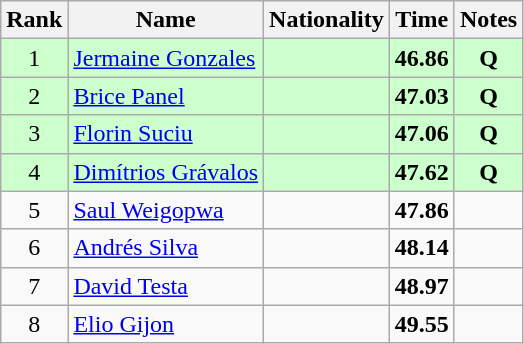<table class="wikitable sortable" style="text-align:center">
<tr>
<th>Rank</th>
<th>Name</th>
<th>Nationality</th>
<th>Time</th>
<th>Notes</th>
</tr>
<tr bgcolor=ccffcc>
<td>1</td>
<td align=left><a href='#'>Jermaine Gonzales</a></td>
<td align=left></td>
<td><strong>46.86</strong></td>
<td><strong>Q</strong></td>
</tr>
<tr bgcolor=ccffcc>
<td>2</td>
<td align=left><a href='#'>Brice Panel</a></td>
<td align=left></td>
<td><strong>47.03</strong></td>
<td><strong>Q</strong></td>
</tr>
<tr bgcolor=ccffcc>
<td>3</td>
<td align=left><a href='#'>Florin Suciu</a></td>
<td align=left></td>
<td><strong>47.06</strong></td>
<td><strong>Q</strong></td>
</tr>
<tr bgcolor=ccffcc>
<td>4</td>
<td align=left><a href='#'>Dimítrios Grávalos</a></td>
<td align=left></td>
<td><strong>47.62</strong></td>
<td><strong>Q</strong></td>
</tr>
<tr>
<td>5</td>
<td align=left><a href='#'>Saul Weigopwa</a></td>
<td align=left></td>
<td><strong>47.86</strong></td>
<td></td>
</tr>
<tr>
<td>6</td>
<td align=left><a href='#'>Andrés Silva</a></td>
<td align=left></td>
<td><strong>48.14</strong></td>
<td></td>
</tr>
<tr>
<td>7</td>
<td align=left><a href='#'>David Testa</a></td>
<td align=left></td>
<td><strong>48.97</strong></td>
<td></td>
</tr>
<tr>
<td>8</td>
<td align=left><a href='#'>Elio Gijon</a></td>
<td align=left></td>
<td><strong>49.55</strong></td>
<td></td>
</tr>
</table>
